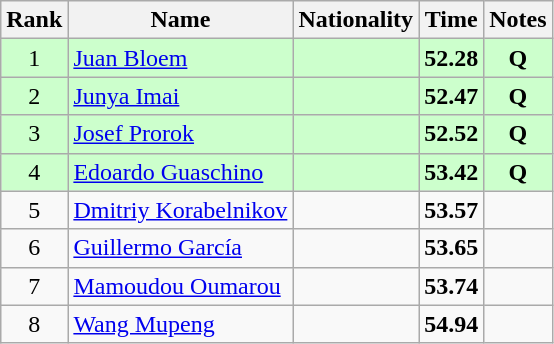<table class="wikitable sortable" style="text-align:center">
<tr>
<th>Rank</th>
<th>Name</th>
<th>Nationality</th>
<th>Time</th>
<th>Notes</th>
</tr>
<tr bgcolor=ccffcc>
<td>1</td>
<td align=left><a href='#'>Juan Bloem</a></td>
<td align=left></td>
<td><strong>52.28</strong></td>
<td><strong>Q</strong></td>
</tr>
<tr bgcolor=ccffcc>
<td>2</td>
<td align=left><a href='#'>Junya Imai</a></td>
<td align=left></td>
<td><strong>52.47</strong></td>
<td><strong>Q</strong></td>
</tr>
<tr bgcolor=ccffcc>
<td>3</td>
<td align=left><a href='#'>Josef Prorok</a></td>
<td align=left></td>
<td><strong>52.52</strong></td>
<td><strong>Q</strong></td>
</tr>
<tr bgcolor=ccffcc>
<td>4</td>
<td align=left><a href='#'>Edoardo Guaschino</a></td>
<td align=left></td>
<td><strong>53.42</strong></td>
<td><strong>Q</strong></td>
</tr>
<tr>
<td>5</td>
<td align=left><a href='#'>Dmitriy Korabelnikov</a></td>
<td align=left></td>
<td><strong>53.57</strong></td>
<td></td>
</tr>
<tr>
<td>6</td>
<td align=left><a href='#'>Guillermo García</a></td>
<td align=left></td>
<td><strong>53.65</strong></td>
<td></td>
</tr>
<tr>
<td>7</td>
<td align=left><a href='#'>Mamoudou Oumarou</a></td>
<td align=left></td>
<td><strong>53.74</strong></td>
<td></td>
</tr>
<tr>
<td>8</td>
<td align=left><a href='#'>Wang Mupeng</a></td>
<td align=left></td>
<td><strong>54.94</strong></td>
<td></td>
</tr>
</table>
